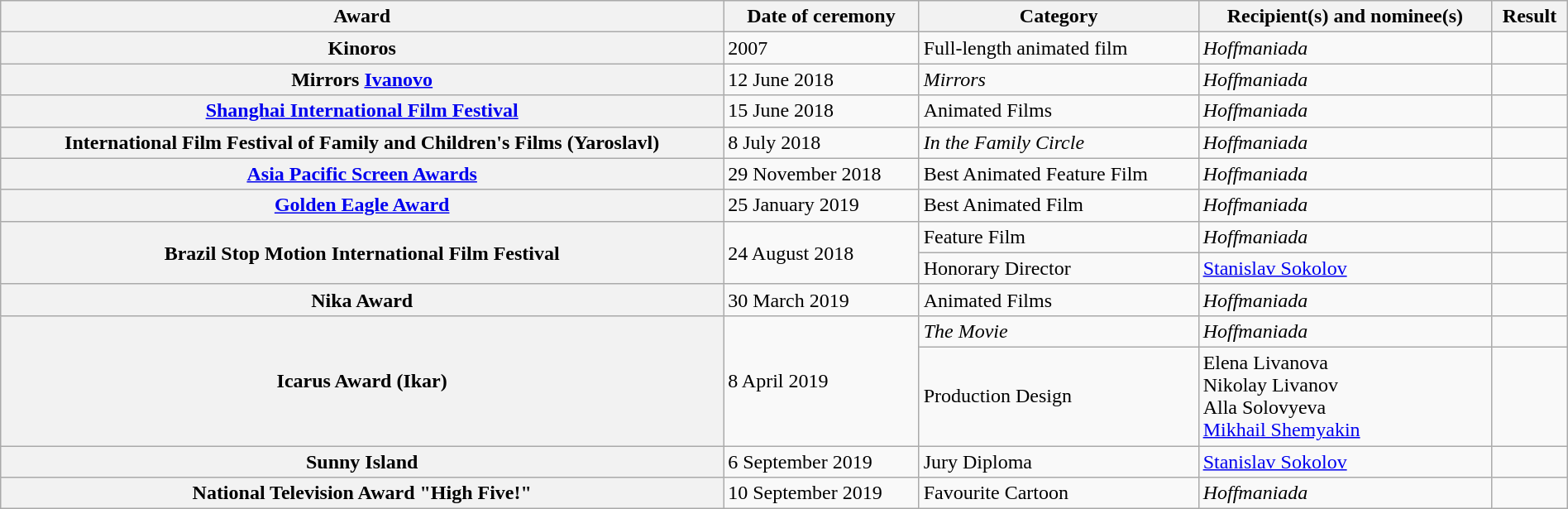<table class="wikitable sortable plainrowheaders" style="width: 100%;">
<tr>
<th scope="col">Award</th>
<th scope="col">Date of ceremony</th>
<th scope="col">Category</th>
<th scope="col">Recipient(s) and nominee(s)</th>
<th scope="col">Result</th>
</tr>
<tr>
<th scope="row">Kinoros</th>
<td>2007</td>
<td>Full-length animated film</td>
<td><em>Hoffmaniada</em></td>
<td></td>
</tr>
<tr>
<th scope="row">Mirrors <a href='#'>Ivanovo</a></th>
<td>12 June 2018</td>
<td><em>Mirrors</em></td>
<td><em>Hoffmaniada</em></td>
<td></td>
</tr>
<tr>
<th scope="row"><a href='#'>Shanghai International Film Festival</a></th>
<td>15 June 2018</td>
<td>Animated Films</td>
<td><em>Hoffmaniada</em></td>
<td></td>
</tr>
<tr>
<th scope="row">International Film Festival of Family and Children's Films (Yaroslavl)</th>
<td>8 July 2018</td>
<td><em>In the Family Circle</em></td>
<td><em>Hoffmaniada</em></td>
<td></td>
</tr>
<tr>
<th scope="row"><a href='#'>Asia Pacific Screen Awards</a></th>
<td>29 November 2018</td>
<td>Best Animated Feature Film</td>
<td><em>Hoffmaniada</em></td>
<td></td>
</tr>
<tr>
<th scope="row"><a href='#'>Golden Eagle Award</a></th>
<td>25 January 2019</td>
<td>Best Animated Film</td>
<td><em>Hoffmaniada</em></td>
<td></td>
</tr>
<tr>
<th rowspan="2" scope="row">Brazil Stop Motion International Film Festival</th>
<td rowspan="2">24 August 2018</td>
<td>Feature Film</td>
<td><em>Hoffmaniada</em></td>
<td></td>
</tr>
<tr>
<td>Honorary Director</td>
<td><a href='#'>Stanislav Sokolov</a></td>
<td></td>
</tr>
<tr>
<th scope="row">Nika Award</th>
<td>30 March 2019</td>
<td>Animated Films</td>
<td><em>Hoffmaniada</em></td>
<td></td>
</tr>
<tr>
<th rowspan="2" scope="row">Icarus Award (Ikar)</th>
<td rowspan="2">8 April 2019</td>
<td><em>The Movie</em></td>
<td><em>Hoffmaniada</em></td>
<td></td>
</tr>
<tr>
<td>Production Design</td>
<td>Elena Livanova<br>Nikolay Livanov<br>Alla Solovyeva<br><a href='#'>Mikhail Shemyakin</a></td>
<td></td>
</tr>
<tr>
<th scope="row">Sunny Island</th>
<td>6 September 2019</td>
<td>Jury Diploma</td>
<td><a href='#'>Stanislav Sokolov</a></td>
<td></td>
</tr>
<tr>
<th scope="row">National Television Award "High Five!"</th>
<td>10 September 2019</td>
<td>Favourite Cartoon</td>
<td><em>Hoffmaniada</em></td>
<td></td>
</tr>
</table>
